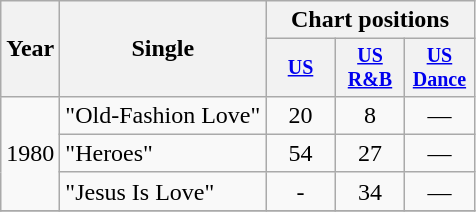<table class="wikitable" style="text-align:center;">
<tr>
<th rowspan="2">Year</th>
<th rowspan="2">Single</th>
<th colspan="3">Chart positions</th>
</tr>
<tr style="font-size:smaller;">
<th width="40"><a href='#'>US</a></th>
<th width="40"><a href='#'>US<br>R&B</a></th>
<th width="40"><a href='#'>US<br>Dance</a></th>
</tr>
<tr>
<td rowspan="3">1980</td>
<td align="left">"Old-Fashion Love"</td>
<td>20</td>
<td>8</td>
<td>—</td>
</tr>
<tr>
<td align="left">"Heroes"</td>
<td>54</td>
<td>27</td>
<td>—</td>
</tr>
<tr>
<td align="left">"Jesus Is Love"</td>
<td>-</td>
<td>34</td>
<td>—</td>
</tr>
<tr>
</tr>
</table>
